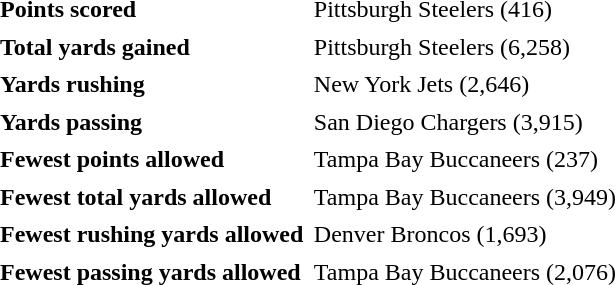<table cellpadding="3" cellspacing="1">
<tr>
<td><strong>Points scored</strong></td>
<td>Pittsburgh Steelers (416)</td>
</tr>
<tr>
<td><strong>Total yards gained</strong></td>
<td>Pittsburgh Steelers (6,258)</td>
</tr>
<tr>
<td><strong>Yards rushing</strong></td>
<td>New York Jets (2,646)</td>
</tr>
<tr>
<td><strong>Yards passing</strong></td>
<td>San Diego Chargers (3,915)</td>
</tr>
<tr>
<td><strong>Fewest points allowed</strong></td>
<td>Tampa Bay Buccaneers (237)</td>
</tr>
<tr>
<td><strong>Fewest total yards allowed</strong></td>
<td>Tampa Bay Buccaneers (3,949)</td>
</tr>
<tr>
<td><strong>Fewest rushing yards allowed</strong></td>
<td>Denver Broncos (1,693)</td>
</tr>
<tr>
<td><strong>Fewest passing yards allowed</strong></td>
<td>Tampa Bay Buccaneers (2,076)</td>
</tr>
</table>
